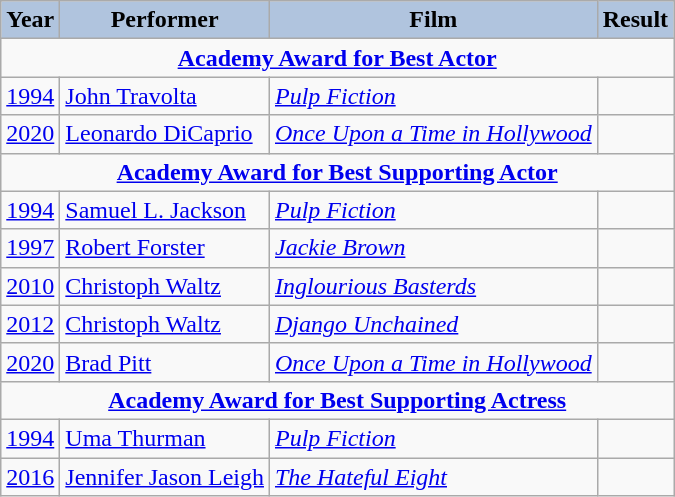<table class="wikitable" style="font-size:100%">
<tr style="text-align:center;">
<th style="background:#B0C4DE;">Year</th>
<th style="background:#B0C4DE;">Performer</th>
<th style="background:#B0C4DE;">Film</th>
<th style="background:#B0C4DE;">Result</th>
</tr>
<tr>
<td colspan="8" style="text-align:center;"><strong><a href='#'>Academy Award for Best Actor</a></strong></td>
</tr>
<tr>
<td><a href='#'>1994</a></td>
<td><a href='#'>John Travolta</a></td>
<td><em><a href='#'>Pulp Fiction</a></em></td>
<td></td>
</tr>
<tr>
<td><a href='#'>2020</a></td>
<td><a href='#'>Leonardo DiCaprio</a></td>
<td><em><a href='#'>Once Upon a Time in Hollywood</a></em></td>
<td></td>
</tr>
<tr>
<td colspan="8" style="text-align:center;"><strong><a href='#'>Academy Award for Best Supporting Actor</a></strong></td>
</tr>
<tr>
<td><a href='#'>1994</a></td>
<td><a href='#'>Samuel L. Jackson</a></td>
<td><em><a href='#'>Pulp Fiction</a></em></td>
<td></td>
</tr>
<tr>
<td><a href='#'>1997</a></td>
<td><a href='#'>Robert Forster</a></td>
<td><em><a href='#'>Jackie Brown</a></em></td>
<td></td>
</tr>
<tr>
<td><a href='#'>2010</a></td>
<td><a href='#'>Christoph Waltz</a></td>
<td><em><a href='#'>Inglourious Basterds</a></em></td>
<td></td>
</tr>
<tr>
<td><a href='#'>2012</a></td>
<td><a href='#'>Christoph Waltz</a></td>
<td><em><a href='#'>Django Unchained </a></em></td>
<td></td>
</tr>
<tr>
<td><a href='#'>2020</a></td>
<td><a href='#'>Brad Pitt</a></td>
<td><em><a href='#'>Once Upon a Time in Hollywood</a></em></td>
<td></td>
</tr>
<tr>
<td colspan="8" style="text-align:center;"><strong><a href='#'>Academy Award for Best Supporting Actress</a></strong></td>
</tr>
<tr>
<td><a href='#'>1994</a></td>
<td><a href='#'>Uma Thurman</a></td>
<td><em><a href='#'>Pulp Fiction</a></em></td>
<td></td>
</tr>
<tr>
<td><a href='#'>2016</a></td>
<td><a href='#'>Jennifer Jason Leigh</a></td>
<td><em><a href='#'>The Hateful Eight</a></em></td>
<td></td>
</tr>
</table>
